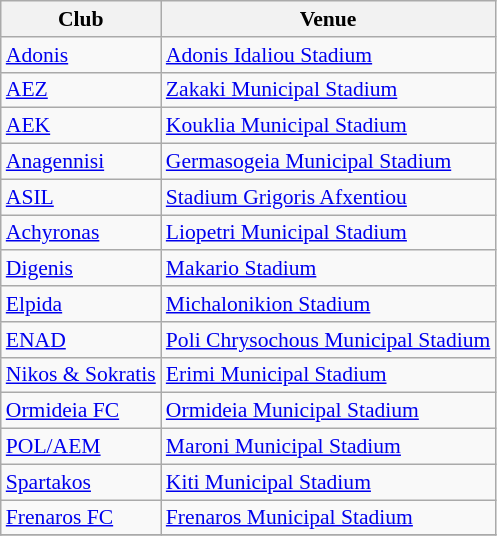<table class="wikitable" style="font-size:90%">
<tr>
<th>Club</th>
<th>Venue</th>
</tr>
<tr>
<td><a href='#'>Adonis</a></td>
<td><a href='#'>Adonis Idaliou Stadium</a></td>
</tr>
<tr>
<td><a href='#'>AEZ</a></td>
<td><a href='#'>Zakaki Municipal Stadium</a></td>
</tr>
<tr>
<td><a href='#'>AEK</a></td>
<td><a href='#'>Kouklia Municipal Stadium</a></td>
</tr>
<tr>
<td><a href='#'>Anagennisi</a></td>
<td><a href='#'>Germasogeia Municipal Stadium</a></td>
</tr>
<tr>
<td><a href='#'>ASIL</a></td>
<td><a href='#'>Stadium Grigoris Afxentiou</a></td>
</tr>
<tr>
<td><a href='#'>Achyronas</a></td>
<td><a href='#'>Liopetri Municipal Stadium</a></td>
</tr>
<tr>
<td><a href='#'>Digenis</a></td>
<td><a href='#'>Makario Stadium</a></td>
</tr>
<tr>
<td><a href='#'>Elpida</a></td>
<td><a href='#'>Michalonikion Stadium</a></td>
</tr>
<tr>
<td><a href='#'>ENAD</a></td>
<td><a href='#'>Poli Chrysochous Municipal Stadium</a></td>
</tr>
<tr>
<td><a href='#'>Nikos & Sokratis</a></td>
<td><a href='#'>Erimi Municipal Stadium</a></td>
</tr>
<tr>
<td><a href='#'>Ormideia FC</a></td>
<td><a href='#'>Ormideia Municipal Stadium</a></td>
</tr>
<tr>
<td><a href='#'>POL/AEM</a></td>
<td><a href='#'>Maroni Municipal Stadium</a></td>
</tr>
<tr>
<td><a href='#'>Spartakos</a></td>
<td><a href='#'>Kiti Municipal Stadium</a></td>
</tr>
<tr>
<td><a href='#'>Frenaros FC</a></td>
<td><a href='#'>Frenaros Municipal Stadium</a></td>
</tr>
<tr>
</tr>
</table>
